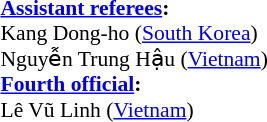<table width=50% style="font-size:90%;">
<tr>
<td><br><strong><a href='#'>Assistant referees</a>:</strong>
<br>Kang Dong-ho (<a href='#'>South Korea</a>)
<br>Nguyễn Trung Hậu (<a href='#'>Vietnam</a>)
<br><strong><a href='#'>Fourth official</a>:</strong>
<br>Lê Vũ Linh (<a href='#'>Vietnam</a>)</td>
</tr>
</table>
